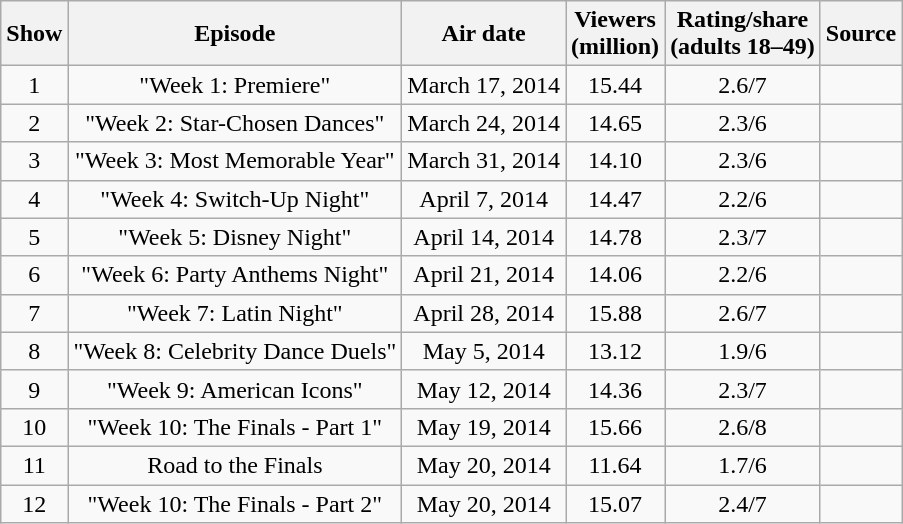<table class="wikitable" style="text-align:center;">
<tr>
<th>Show</th>
<th>Episode</th>
<th>Air date</th>
<th>Viewers<br>(million)</th>
<th>Rating/share<br>(adults 18–49)</th>
<th>Source</th>
</tr>
<tr>
<td style="text-align:center;">1</td>
<td>"Week 1: Premiere"</td>
<td style="text-align:center;">March 17, 2014</td>
<td style="text-align:center;">15.44</td>
<td style="text-align:center;">2.6/7</td>
<td style="text-align:center;"></td>
</tr>
<tr>
<td style="text-align:center;">2</td>
<td>"Week 2: Star-Chosen Dances"</td>
<td style="text-align:center;">March 24, 2014</td>
<td style="text-align:center;">14.65</td>
<td style="text-align:center;">2.3/6</td>
<td style="text-align:center;"></td>
</tr>
<tr>
<td style="text-align:center;">3</td>
<td>"Week 3: Most Memorable Year"</td>
<td style="text-align:center;">March 31, 2014</td>
<td style="text-align:center;">14.10</td>
<td style="text-align:center;">2.3/6</td>
<td style="text-align:center;"></td>
</tr>
<tr>
<td style="text-align:center;">4</td>
<td>"Week 4: Switch-Up Night"</td>
<td style="text-align:center;">April 7, 2014</td>
<td style="text-align:center;">14.47</td>
<td style="text-align:center;">2.2/6</td>
<td style="text-align:center;"></td>
</tr>
<tr>
<td style="text-align:center;">5</td>
<td>"Week 5: Disney Night"</td>
<td style="text-align:center;">April 14, 2014</td>
<td style="text-align:center;">14.78</td>
<td style="text-align:center;">2.3/7</td>
<td style="text-align:center;"></td>
</tr>
<tr>
<td style="text-align:center;">6</td>
<td>"Week 6: Party Anthems Night"</td>
<td style="text-align:center;">April 21, 2014</td>
<td style="text-align:center;">14.06</td>
<td style="text-align:center;">2.2/6</td>
<td style="text-align:center;"></td>
</tr>
<tr>
<td style="text-align:center;">7</td>
<td>"Week 7: Latin Night"</td>
<td style="text-align:center;">April 28, 2014</td>
<td style="text-align:center;">15.88</td>
<td style="text-align:center;">2.6/7</td>
<td style="text-align:center;"></td>
</tr>
<tr>
<td style="text-align:center;">8</td>
<td>"Week 8: Celebrity Dance Duels"</td>
<td style="text-align:center;">May 5, 2014</td>
<td style="text-align:center;">13.12</td>
<td style="text-align:center;">1.9/6</td>
<td style="text-align:center;"></td>
</tr>
<tr>
<td style="text-align:center;">9</td>
<td>"Week 9: American Icons"</td>
<td style="text-align:center;">May 12, 2014</td>
<td style="text-align:center;">14.36</td>
<td style="text-align:center;">2.3/7</td>
<td style="text-align:center;"></td>
</tr>
<tr>
<td style="text-align:center;">10</td>
<td>"Week 10: The Finals - Part 1"</td>
<td style="text-align:center;">May 19, 2014</td>
<td style="text-align:center;">15.66</td>
<td style="text-align:center;">2.6/8</td>
<td style="text-align:center;"></td>
</tr>
<tr>
<td style="text-align:center;">11</td>
<td>Road to the Finals</td>
<td style="text-align:center;">May 20, 2014</td>
<td style="text-align:center;">11.64</td>
<td style="text-align:center;">1.7/6</td>
<td style="text-align:center;"></td>
</tr>
<tr>
<td style="text-align:center;">12</td>
<td>"Week 10: The Finals - Part 2"</td>
<td style="text-align:center;">May 20, 2014</td>
<td style="text-align:center;">15.07</td>
<td style="text-align:center;">2.4/7</td>
<td style="text-align:center;"></td>
</tr>
</table>
